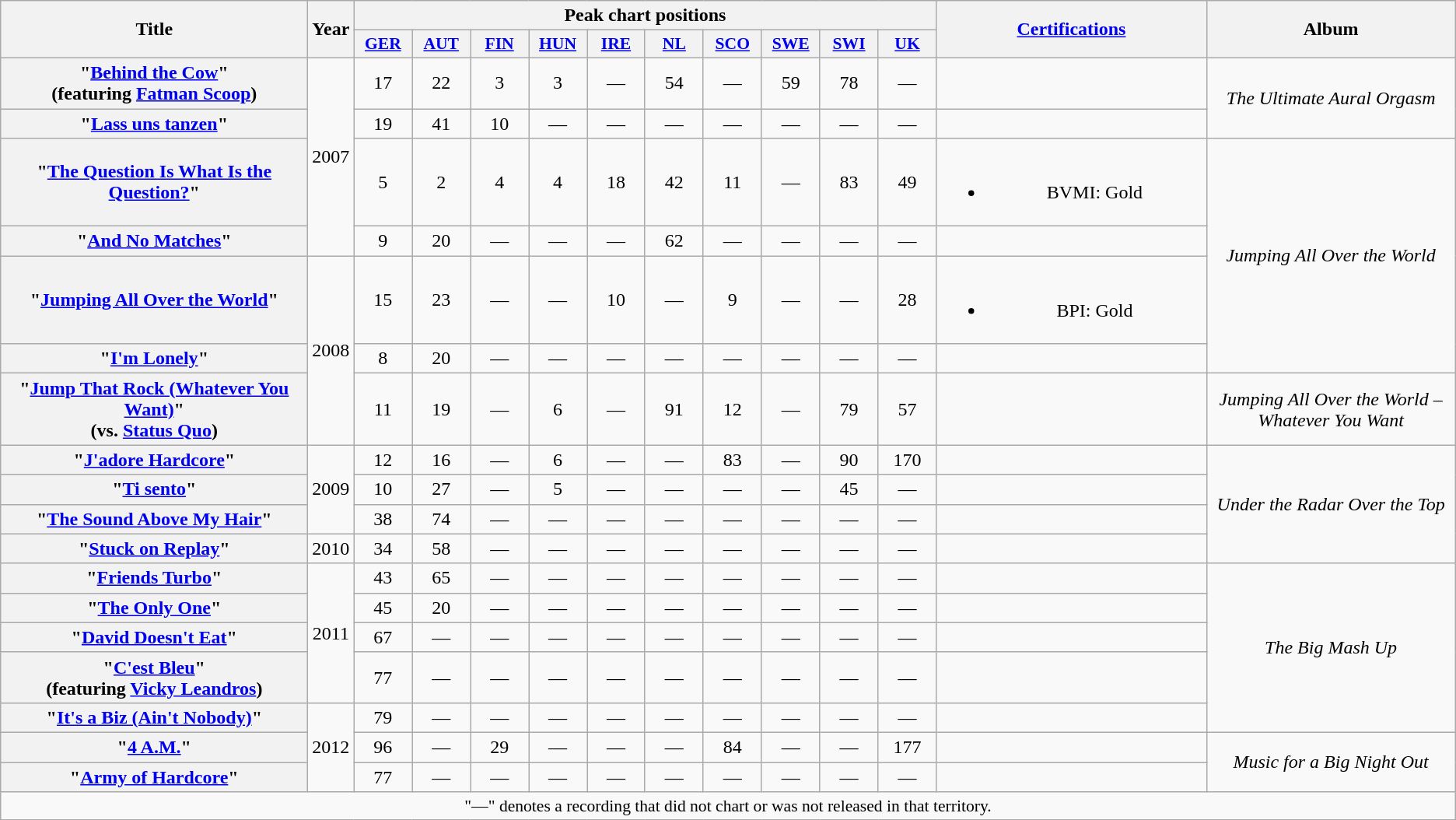<table class="wikitable plainrowheaders" style="text-align:center;">
<tr>
<th scope="col" rowspan="2" style="width:16em;">Title</th>
<th scope="col" rowspan="2">Year</th>
<th scope="col" colspan="10">Peak chart positions</th>
<th scope="col" rowspan="2" style="width:14em;"><a href='#'>Certifications</a></th>
<th scope="col" rowspan="2">Album</th>
</tr>
<tr>
<th style="width:3em;font-size:90%"><a href='#'>GER</a><br></th>
<th style="width:3em;font-size:90%"><a href='#'>AUT</a><br></th>
<th style="width:3em;font-size:90%"><a href='#'>FIN</a><br></th>
<th style="width:3em;font-size:90%"><a href='#'>HUN</a><br></th>
<th style="width:3em;font-size:90%"><a href='#'>IRE</a><br></th>
<th style="width:3em;font-size:90%"><a href='#'>NL</a><br></th>
<th style="width:3em;font-size:90%"><a href='#'>SCO</a><br></th>
<th style="width:3em;font-size:90%"><a href='#'>SWE</a><br></th>
<th style="width:3em;font-size:90%"><a href='#'>SWI</a><br></th>
<th style="width:3em;font-size:90%"><a href='#'>UK</a><br></th>
</tr>
<tr>
<th scope="row">"<a href='#'>Behind the Cow</a>"<br><span>(featuring <a href='#'>Fatman Scoop</a>)</span></th>
<td rowspan="4">2007</td>
<td>17</td>
<td>22</td>
<td>3</td>
<td>3</td>
<td>—</td>
<td>54</td>
<td>—</td>
<td>59</td>
<td>78</td>
<td>—</td>
<td></td>
<td rowspan="2"><em>The Ultimate Aural Orgasm</em></td>
</tr>
<tr>
<th scope="row">"<a href='#'>Lass uns tanzen</a>"</th>
<td>19</td>
<td>41</td>
<td>10</td>
<td>—</td>
<td>—</td>
<td>—</td>
<td>—</td>
<td>—</td>
<td>—</td>
<td>—</td>
<td></td>
</tr>
<tr>
<th scope="row">"<a href='#'>The Question Is What Is the Question?</a>"</th>
<td>5</td>
<td>2</td>
<td>4</td>
<td>4</td>
<td>18</td>
<td>42</td>
<td>11</td>
<td>—</td>
<td>83</td>
<td>49</td>
<td><br><ul><li>BVMI: Gold</li></ul></td>
<td rowspan="4"><em>Jumping All Over the World</em></td>
</tr>
<tr>
<th scope="row">"<a href='#'>And No Matches</a>"</th>
<td>9</td>
<td>20</td>
<td>—</td>
<td>—</td>
<td>—</td>
<td>62</td>
<td>—</td>
<td>—</td>
<td>—</td>
<td>—</td>
<td></td>
</tr>
<tr>
<th scope="row">"<a href='#'>Jumping All Over the World</a>"</th>
<td rowspan="3">2008</td>
<td>15</td>
<td>23</td>
<td>—</td>
<td>—</td>
<td>10</td>
<td>—</td>
<td>9</td>
<td>—</td>
<td>—</td>
<td>28</td>
<td><br><ul><li>BPI: Gold</li></ul></td>
</tr>
<tr>
<th scope="row">"<a href='#'>I'm Lonely</a>"</th>
<td>8</td>
<td>20</td>
<td>—</td>
<td>—</td>
<td>—</td>
<td>—</td>
<td>—</td>
<td>—</td>
<td>—</td>
<td>—</td>
<td></td>
</tr>
<tr>
<th scope="row">"<a href='#'>Jump That Rock (Whatever You Want)</a>"<br><span>(vs. <a href='#'>Status Quo</a>)</span></th>
<td>11</td>
<td>19</td>
<td>—</td>
<td>6</td>
<td>—</td>
<td>91</td>
<td>12</td>
<td>—</td>
<td>79</td>
<td>57</td>
<td></td>
<td><em>Jumping All Over the World – Whatever You Want</em></td>
</tr>
<tr>
<th scope="row">"<a href='#'>J'adore Hardcore</a>"</th>
<td rowspan="3">2009</td>
<td>12</td>
<td>16</td>
<td>—</td>
<td>6</td>
<td>—</td>
<td>—</td>
<td>83</td>
<td>—</td>
<td>90</td>
<td>170</td>
<td></td>
<td rowspan="4"><em>Under the Radar Over the Top</em></td>
</tr>
<tr>
<th scope="row">"<a href='#'>Ti sento</a>"</th>
<td>10</td>
<td>27</td>
<td>—</td>
<td>5</td>
<td>—</td>
<td>—</td>
<td>—</td>
<td>—</td>
<td>45</td>
<td>—</td>
<td></td>
</tr>
<tr>
<th scope="row">"<a href='#'>The Sound Above My Hair</a>"</th>
<td>38</td>
<td>74</td>
<td>—</td>
<td>—</td>
<td>—</td>
<td>—</td>
<td>—</td>
<td>—</td>
<td>—</td>
<td>—</td>
<td></td>
</tr>
<tr>
<th scope="row">"<a href='#'>Stuck on Replay</a>"</th>
<td>2010</td>
<td>34</td>
<td>58</td>
<td>—</td>
<td>—</td>
<td>—</td>
<td>—</td>
<td>—</td>
<td>—</td>
<td>—</td>
<td>—</td>
<td></td>
</tr>
<tr>
<th scope="row">"<a href='#'>Friends Turbo</a>"</th>
<td rowspan="4">2011</td>
<td>43</td>
<td>65</td>
<td>—</td>
<td>—</td>
<td>—</td>
<td>—</td>
<td>—</td>
<td>—</td>
<td>—</td>
<td>—</td>
<td></td>
<td Rowspan="5"><em>The Big Mash Up</em></td>
</tr>
<tr>
<th scope="row">"<a href='#'>The Only One</a>"</th>
<td>45</td>
<td>20</td>
<td>—</td>
<td>—</td>
<td>—</td>
<td>—</td>
<td>—</td>
<td>—</td>
<td>—</td>
<td>—</td>
<td></td>
</tr>
<tr>
<th scope="row">"<a href='#'>David Doesn't Eat</a>"</th>
<td>67</td>
<td>—</td>
<td>—</td>
<td>—</td>
<td>—</td>
<td>—</td>
<td>—</td>
<td>—</td>
<td>—</td>
<td>—</td>
<td></td>
</tr>
<tr>
<th scope="row">"<a href='#'>C'est Bleu</a>"<br><span>(featuring <a href='#'>Vicky Leandros</a>)</span></th>
<td>77</td>
<td>—</td>
<td>—</td>
<td>—</td>
<td>—</td>
<td>—</td>
<td>—</td>
<td>—</td>
<td>—</td>
<td>—</td>
<td></td>
</tr>
<tr>
<th scope="row">"<a href='#'>It's a Biz (Ain't Nobody)</a>"</th>
<td rowspan="3">2012</td>
<td>79</td>
<td>—</td>
<td>—</td>
<td>—</td>
<td>—</td>
<td>—</td>
<td>—</td>
<td>—</td>
<td>—</td>
<td>—</td>
<td></td>
</tr>
<tr>
<th scope="row">"<a href='#'>4 A.M.</a>"</th>
<td>96</td>
<td>—</td>
<td>29</td>
<td>—</td>
<td>—</td>
<td>—</td>
<td>84</td>
<td>—</td>
<td>—</td>
<td>177</td>
<td></td>
<td rowspan="2"><em>Music for a Big Night Out</em></td>
</tr>
<tr>
<th scope="row">"<a href='#'>Army of Hardcore</a>"</th>
<td>77</td>
<td>—</td>
<td>—</td>
<td>—</td>
<td>—</td>
<td>—</td>
<td>—</td>
<td>—</td>
<td>—</td>
<td>—</td>
<td></td>
</tr>
<tr>
<td colspan="14" style="font-size:90%">"—" denotes a recording that did not chart or was not released in that territory.</td>
</tr>
</table>
